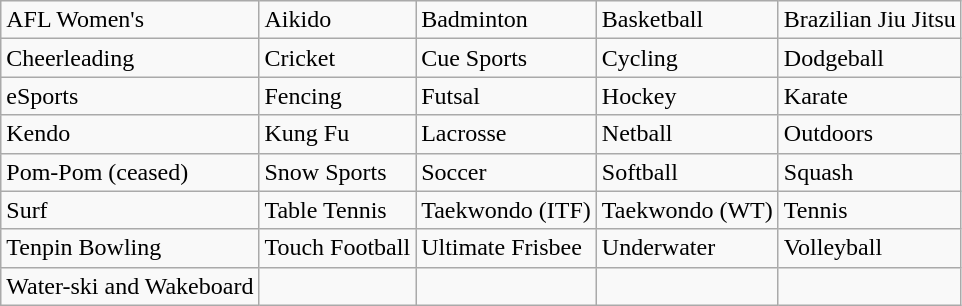<table class="wikitable sortable">
<tr>
<td>AFL Women's</td>
<td>Aikido</td>
<td>Badminton</td>
<td>Basketball</td>
<td>Brazilian  Jiu Jitsu</td>
</tr>
<tr>
<td>Cheerleading</td>
<td>Cricket</td>
<td>Cue Sports</td>
<td>Cycling</td>
<td>Dodgeball</td>
</tr>
<tr>
<td>eSports</td>
<td>Fencing</td>
<td>Futsal</td>
<td>Hockey</td>
<td>Karate</td>
</tr>
<tr>
<td>Kendo</td>
<td>Kung Fu</td>
<td>Lacrosse</td>
<td>Netball</td>
<td>Outdoors</td>
</tr>
<tr>
<td>Pom-Pom  (ceased)</td>
<td>Snow  Sports</td>
<td>Soccer</td>
<td>Softball</td>
<td>Squash</td>
</tr>
<tr>
<td>Surf</td>
<td>Table Tennis</td>
<td>Taekwondo (ITF)</td>
<td>Taekwondo (WT)</td>
<td>Tennis</td>
</tr>
<tr>
<td>Tenpin Bowling</td>
<td>Touch Football</td>
<td>Ultimate Frisbee</td>
<td>Underwater</td>
<td>Volleyball</td>
</tr>
<tr>
<td>Water-ski and Wakeboard</td>
<td></td>
<td></td>
<td></td>
<td></td>
</tr>
</table>
